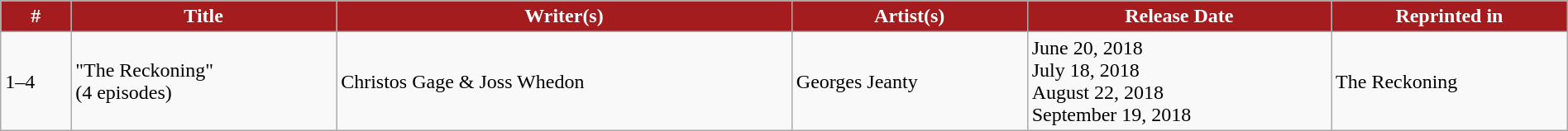<table style="width: 100%;" class="wikitable">
<tr>
<th style="background: #A41C1E; color: white;">#</th>
<th style="background: #A41C1E; color: white;">Title</th>
<th style="background: #A41C1E; color: white;">Writer(s)</th>
<th style="background: #A41C1E; color: white;">Artist(s)</th>
<th style="background: #A41C1E; color: white;">Release Date</th>
<th style="background: #A41C1E; color: white;">Reprinted in</th>
</tr>
<tr>
<td>1–4</td>
<td>"The Reckoning"<br>(4 episodes)</td>
<td>Christos Gage & Joss Whedon</td>
<td>Georges Jeanty</td>
<td>June 20, 2018  <br>July 18, 2018   <br>August 22, 2018   <br>September 19, 2018</td>
<td>The Reckoning</td>
</tr>
</table>
